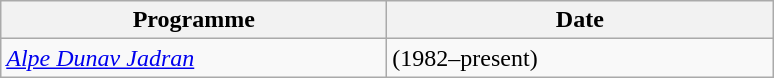<table class="wikitable">
<tr>
<th width=250>Programme</th>
<th width=250>Date</th>
</tr>
<tr>
<td><em><a href='#'>Alpe Dunav Jadran</a></em></td>
<td>(1982–present)</td>
</tr>
</table>
